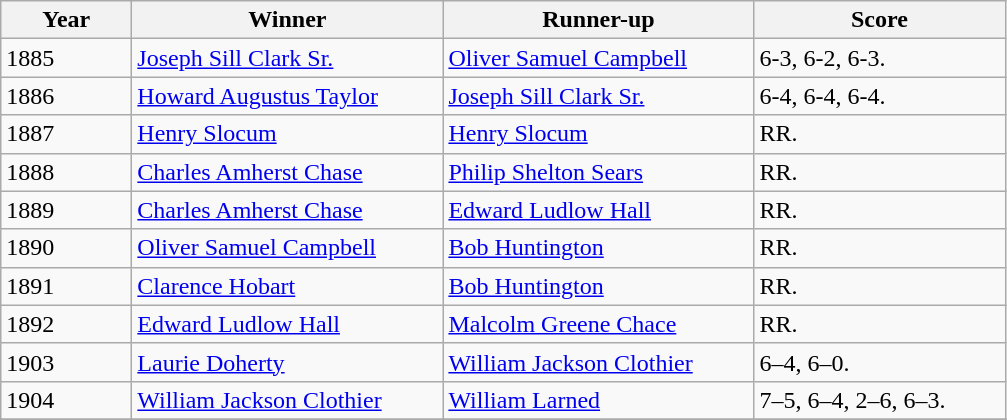<table class="wikitable">
<tr>
<th style="width:80px;">Year</th>
<th style="width:200px;">Winner</th>
<th style="width:200px;">Runner-up</th>
<th style="width:160px;">Score</th>
</tr>
<tr>
<td>1885</td>
<td> <a href='#'>Joseph Sill Clark Sr.</a></td>
<td> <a href='#'>Oliver Samuel Campbell</a></td>
<td>6-3, 6-2, 6-3.</td>
</tr>
<tr>
<td>1886</td>
<td> <a href='#'>Howard Augustus Taylor</a></td>
<td>  <a href='#'>Joseph Sill Clark Sr.</a></td>
<td>6-4, 6-4, 6-4.</td>
</tr>
<tr>
<td>1887</td>
<td> <a href='#'>Henry Slocum</a></td>
<td> <a href='#'>Henry Slocum</a></td>
<td>RR.</td>
</tr>
<tr>
<td>1888</td>
<td> <a href='#'>Charles Amherst Chase</a></td>
<td> <a href='#'>Philip Shelton Sears</a></td>
<td>RR.</td>
</tr>
<tr>
<td>1889</td>
<td> <a href='#'>Charles Amherst Chase</a></td>
<td>  <a href='#'>Edward Ludlow Hall</a></td>
<td>RR.</td>
</tr>
<tr>
<td>1890</td>
<td> <a href='#'>Oliver Samuel Campbell</a></td>
<td> <a href='#'>Bob Huntington</a></td>
<td>RR.</td>
</tr>
<tr>
<td>1891</td>
<td> <a href='#'>Clarence Hobart</a></td>
<td> <a href='#'>Bob Huntington</a></td>
<td>RR.</td>
</tr>
<tr>
<td>1892</td>
<td> <a href='#'>Edward Ludlow Hall</a></td>
<td> <a href='#'>Malcolm Greene Chace</a></td>
<td>RR.</td>
</tr>
<tr>
<td>1903</td>
<td> <a href='#'>Laurie Doherty</a></td>
<td> <a href='#'>William Jackson Clothier</a></td>
<td>6–4, 6–0.</td>
</tr>
<tr>
<td>1904</td>
<td> <a href='#'>William Jackson Clothier</a></td>
<td> <a href='#'>William Larned</a></td>
<td>7–5, 6–4, 2–6, 6–3.</td>
</tr>
<tr>
</tr>
</table>
